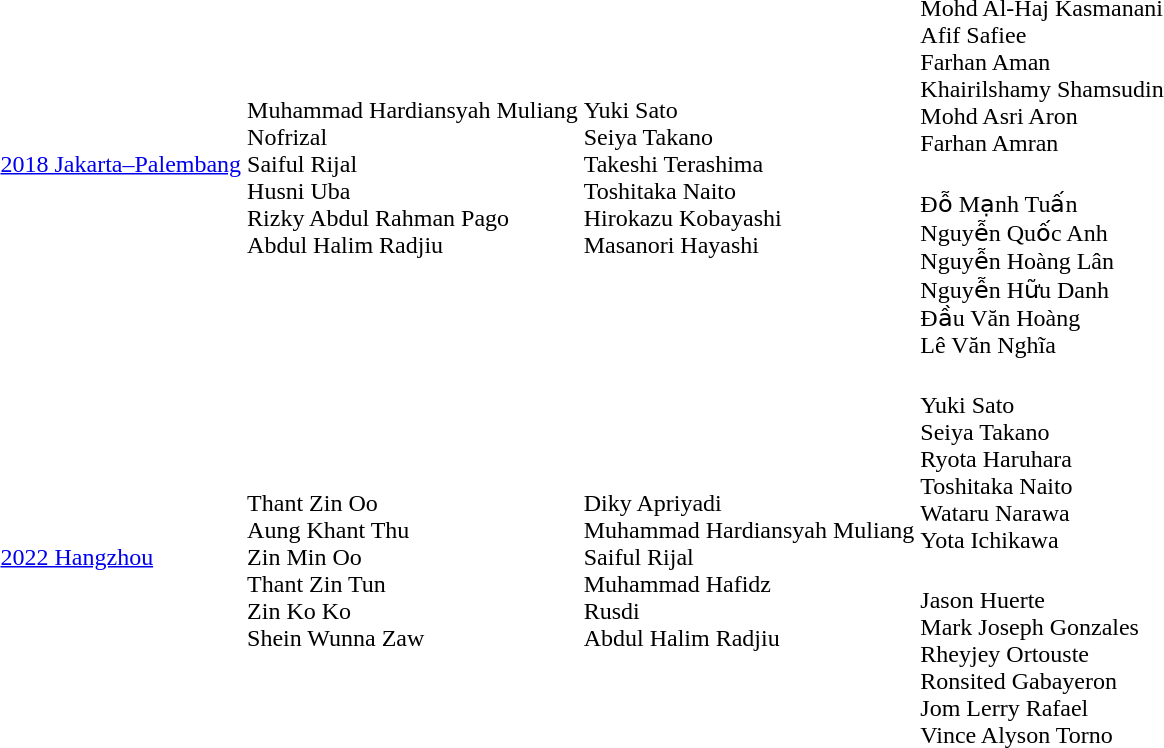<table>
<tr>
<td rowspan=2><a href='#'>2018 Jakarta–Palembang</a></td>
<td rowspan=2><br>Muhammad Hardiansyah Muliang<br>Nofrizal<br>Saiful Rijal<br>Husni Uba<br>Rizky Abdul Rahman Pago<br>Abdul Halim Radjiu</td>
<td rowspan=2><br>Yuki Sato<br>Seiya Takano<br>Takeshi Terashima<br>Toshitaka Naito<br>Hirokazu Kobayashi<br>Masanori Hayashi</td>
<td><br>Mohd Al-Haj Kasmanani<br>Afif Safiee<br>Farhan Aman<br>Khairilshamy Shamsudin<br>Mohd Asri Aron<br>Farhan Amran</td>
</tr>
<tr>
<td><br>Đỗ Mạnh Tuấn<br>Nguyễn Quốc Anh<br>Nguyễn Hoàng Lân<br>Nguyễn Hữu Danh<br>Đầu Văn Hoàng<br>Lê Văn Nghĩa</td>
</tr>
<tr>
<td rowspan=2><a href='#'>2022 Hangzhou</a></td>
<td rowspan=2><br>Thant Zin Oo<br>Aung Khant Thu<br>Zin Min Oo<br>Thant Zin Tun<br>Zin Ko Ko<br>Shein Wunna Zaw</td>
<td rowspan=2><br>Diky Apriyadi<br>Muhammad Hardiansyah Muliang<br>Saiful Rijal<br>Muhammad Hafidz<br>Rusdi<br>Abdul Halim Radjiu</td>
<td><br>Yuki Sato<br>Seiya Takano<br>Ryota Haruhara<br>Toshitaka Naito<br>Wataru Narawa<br>Yota Ichikawa</td>
</tr>
<tr>
<td><br>Jason Huerte<br>Mark Joseph Gonzales<br>Rheyjey Ortouste<br>Ronsited Gabayeron<br>Jom Lerry Rafael<br>Vince Alyson Torno</td>
</tr>
</table>
